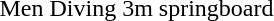<table>
<tr>
<td>Men Diving 3m springboard</td>
<td></td>
<td></td>
</tr>
</table>
